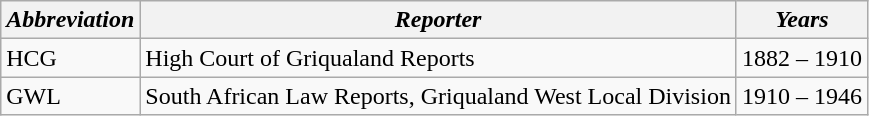<table class="wikitable">
<tr>
<th><em>Abbreviation</em></th>
<th><em>Reporter</em></th>
<th><em>Years</em></th>
</tr>
<tr valign="top">
<td>HCG</td>
<td>High Court of Griqualand Reports</td>
<td>1882 – 1910</td>
</tr>
<tr valign="top">
<td>GWL</td>
<td>South African Law Reports, Griqualand West Local Division</td>
<td>1910 – 1946</td>
</tr>
</table>
